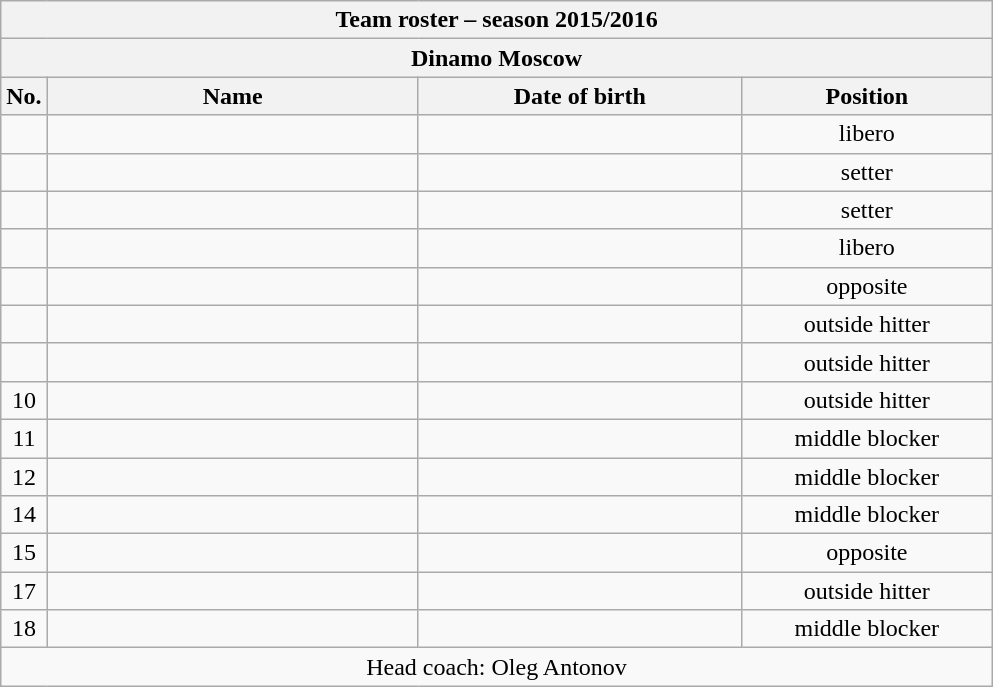<table class="wikitable collapsible collapsed sortable" style="font-size:100%; text-align:center;">
<tr>
<th colspan=6>Team roster – season 2015/2016</th>
</tr>
<tr>
<th colspan=6>Dinamo Moscow</th>
</tr>
<tr>
<th>No.</th>
<th style="width:15em">Name</th>
<th style="width:13em">Date of birth</th>
<th style="width:10em">Position</th>
</tr>
<tr>
<td></td>
<td align=left> </td>
<td align=right></td>
<td>libero</td>
</tr>
<tr>
<td></td>
<td align=left> </td>
<td align=right></td>
<td>setter</td>
</tr>
<tr>
<td></td>
<td align=left> </td>
<td align=right></td>
<td>setter</td>
</tr>
<tr>
<td></td>
<td align=left> </td>
<td align=right></td>
<td>libero</td>
</tr>
<tr>
<td></td>
<td align=left> </td>
<td align=right></td>
<td>opposite</td>
</tr>
<tr>
<td></td>
<td align=left> </td>
<td align=right></td>
<td>outside hitter</td>
</tr>
<tr>
<td></td>
<td align=left> </td>
<td align=right></td>
<td>outside hitter</td>
</tr>
<tr>
<td>10</td>
<td align=left> </td>
<td align=right></td>
<td>outside hitter</td>
</tr>
<tr>
<td>11</td>
<td align=left> </td>
<td align=right></td>
<td>middle blocker</td>
</tr>
<tr>
<td>12</td>
<td align=left> </td>
<td align=right></td>
<td>middle blocker</td>
</tr>
<tr>
<td>14</td>
<td align=left> </td>
<td align=right></td>
<td>middle blocker</td>
</tr>
<tr>
<td>15</td>
<td align=left> </td>
<td align=right></td>
<td>opposite</td>
</tr>
<tr>
<td>17</td>
<td align=left> </td>
<td align=right></td>
<td>outside hitter</td>
</tr>
<tr>
<td>18</td>
<td align=left> </td>
<td align=right></td>
<td>middle blocker</td>
</tr>
<tr>
<td colspan=4>Head coach: Oleg Antonov</td>
</tr>
</table>
